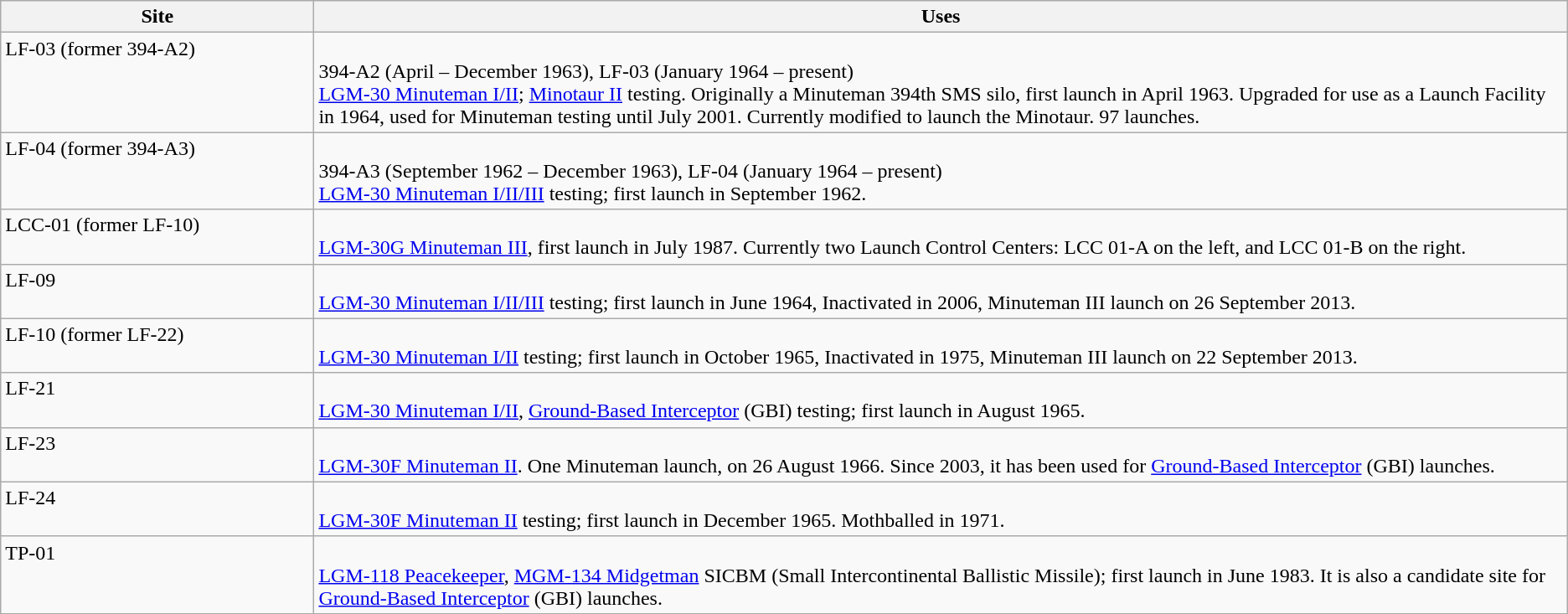<table class="wikitable">
<tr>
<th>Site</th>
<th style="width:80%;">Uses</th>
</tr>
<tr valign="top">
<td>LF-03 (former 394-A2)</td>
<td><br>394-A2 (April – December 1963), LF-03 (January 1964 – present)<br><a href='#'>LGM-30 Minuteman I/II</a>; <a href='#'>Minotaur II</a> testing. Originally a Minuteman 394th SMS silo, first launch in April 1963. Upgraded for use as a Launch Facility in 1964, used for Minuteman testing until July 2001. Currently modified to launch the Minotaur. 97 launches.</td>
</tr>
<tr valign="top">
<td>LF-04 (former 394-A3)</td>
<td><br>394-A3 (September 1962 – December 1963), LF-04 (January 1964 – present)<br><a href='#'>LGM-30 Minuteman I/II/III</a> testing; first launch in September 1962.</td>
</tr>
<tr valign="top">
<td>LCC-01 (former LF-10)</td>
<td><br><a href='#'>LGM-30G Minuteman III</a>, first launch in July 1987. Currently two Launch Control Centers: LCC 01-A on the left, and LCC 01-B on the right.</td>
</tr>
<tr valign="top">
<td>LF-09</td>
<td><br><a href='#'>LGM-30 Minuteman I/II/III</a> testing; first launch in June 1964, Inactivated in 2006, Minuteman III launch on 26 September 2013.</td>
</tr>
<tr valign="top">
<td>LF-10 (former LF-22)</td>
<td><br><a href='#'>LGM-30 Minuteman I/II</a> testing; first launch in October 1965, Inactivated in 1975, Minuteman III launch on 22 September 2013.</td>
</tr>
<tr valign="top">
<td>LF-21</td>
<td><br><a href='#'>LGM-30 Minuteman I/II</a>, <a href='#'>Ground-Based Interceptor</a> (GBI) testing; first launch in August 1965.</td>
</tr>
<tr valign="top">
<td>LF-23</td>
<td><br><a href='#'>LGM-30F Minuteman II</a>. One Minuteman launch, on 26 August 1966. Since 2003, it has been used for <a href='#'>Ground-Based Interceptor</a> (GBI) launches.</td>
</tr>
<tr valign="top">
<td>LF-24</td>
<td><br><a href='#'>LGM-30F Minuteman II</a> testing; first launch in December 1965. Mothballed in 1971.</td>
</tr>
<tr valign="top">
<td>TP-01</td>
<td><br><a href='#'>LGM-118 Peacekeeper</a>, <a href='#'>MGM-134 Midgetman</a> SICBM (Small Intercontinental Ballistic Missile); first launch in June 1983. It is also a candidate site for <a href='#'>Ground-Based Interceptor</a> (GBI) launches.</td>
</tr>
<tr>
</tr>
</table>
